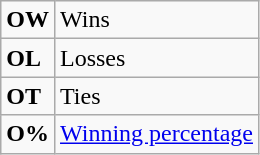<table class="wikitable">
<tr>
<td><strong>OW</strong></td>
<td>Wins</td>
</tr>
<tr>
<td><strong>OL</strong></td>
<td>Losses</td>
</tr>
<tr>
<td><strong>OT</strong></td>
<td>Ties</td>
</tr>
<tr>
<td align="center"><strong>O%</strong></td>
<td><a href='#'>Winning percentage</a></td>
</tr>
</table>
